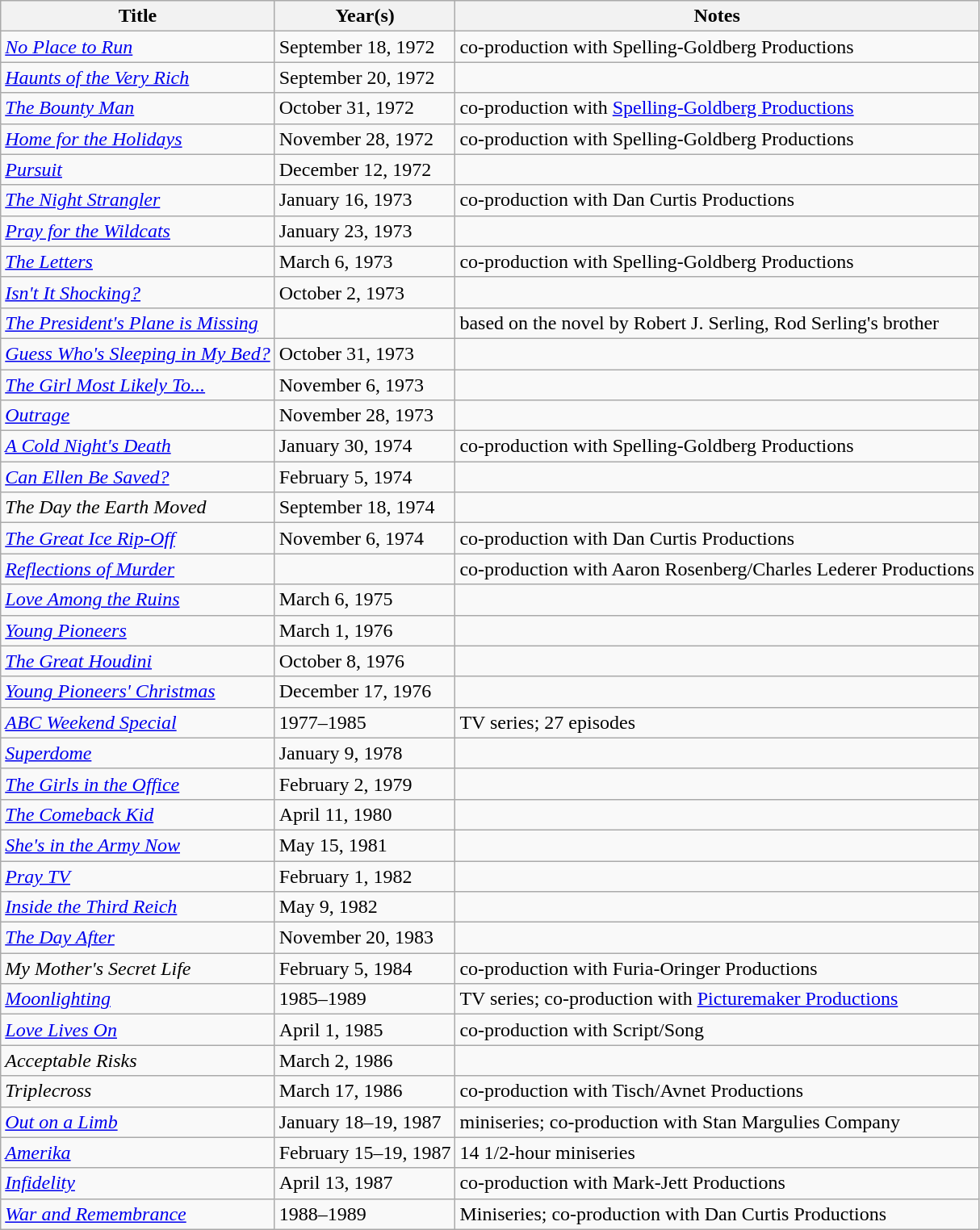<table class="wikitable sortable">
<tr>
<th>Title</th>
<th>Year(s)</th>
<th>Notes</th>
</tr>
<tr>
<td><em><a href='#'>No Place to Run</a></em></td>
<td>September 18, 1972</td>
<td>co-production with Spelling-Goldberg Productions</td>
</tr>
<tr>
<td><em><a href='#'>Haunts of the Very Rich</a></em></td>
<td>September 20, 1972</td>
<td></td>
</tr>
<tr>
<td><em><a href='#'>The Bounty Man</a></em></td>
<td>October 31, 1972</td>
<td>co-production with <a href='#'>Spelling-Goldberg Productions</a></td>
</tr>
<tr>
<td><em><a href='#'>Home for the Holidays</a></em></td>
<td>November 28, 1972</td>
<td>co-production with Spelling-Goldberg Productions</td>
</tr>
<tr>
<td><em><a href='#'>Pursuit</a></em></td>
<td>December 12, 1972</td>
<td></td>
</tr>
<tr>
<td><em><a href='#'>The Night Strangler</a></em></td>
<td>January 16, 1973</td>
<td>co-production with Dan Curtis Productions</td>
</tr>
<tr>
<td><em><a href='#'>Pray for the Wildcats</a></em></td>
<td>January 23, 1973</td>
<td></td>
</tr>
<tr>
<td><em><a href='#'>The Letters</a></em></td>
<td>March 6, 1973</td>
<td>co-production with Spelling-Goldberg Productions</td>
</tr>
<tr>
<td><em><a href='#'>Isn't It Shocking?</a></em></td>
<td>October 2, 1973</td>
<td></td>
</tr>
<tr>
<td><em><a href='#'>The President's Plane is Missing</a></em></td>
<td></td>
<td>based on the novel by Robert J. Serling, Rod Serling's brother</td>
</tr>
<tr>
<td><em><a href='#'>Guess Who's Sleeping in My Bed?</a></em></td>
<td>October 31, 1973</td>
<td></td>
</tr>
<tr>
<td><em><a href='#'>The Girl Most Likely To...</a></em></td>
<td>November 6, 1973</td>
<td></td>
</tr>
<tr>
<td><em><a href='#'>Outrage</a></em></td>
<td>November 28, 1973</td>
<td></td>
</tr>
<tr>
<td><em><a href='#'>A Cold Night's Death</a></em></td>
<td>January 30, 1974</td>
<td>co-production with Spelling-Goldberg Productions</td>
</tr>
<tr>
<td><em><a href='#'>Can Ellen Be Saved?</a></em></td>
<td>February 5, 1974</td>
<td></td>
</tr>
<tr>
<td><em>The Day the Earth Moved</em></td>
<td>September 18, 1974</td>
<td></td>
</tr>
<tr>
<td><em><a href='#'>The Great Ice Rip-Off</a></em></td>
<td>November 6, 1974</td>
<td>co-production with Dan Curtis Productions</td>
</tr>
<tr>
<td><em><a href='#'>Reflections of Murder</a></em></td>
<td></td>
<td> co-production with Aaron Rosenberg/Charles Lederer Productions</td>
</tr>
<tr>
<td><em><a href='#'>Love Among the Ruins</a></em></td>
<td>March 6, 1975</td>
<td></td>
</tr>
<tr>
<td><em><a href='#'>Young Pioneers</a></em></td>
<td>March 1, 1976</td>
<td></td>
</tr>
<tr>
<td><em><a href='#'>The Great Houdini</a></em></td>
<td>October 8, 1976</td>
<td></td>
</tr>
<tr>
<td><em><a href='#'>Young Pioneers' Christmas</a></em></td>
<td>December 17, 1976</td>
<td></td>
</tr>
<tr>
<td><em><a href='#'>ABC Weekend Special</a></em></td>
<td>1977–1985</td>
<td>TV series; 27 episodes</td>
</tr>
<tr>
<td><em><a href='#'>Superdome</a></em></td>
<td>January 9, 1978</td>
<td></td>
</tr>
<tr>
<td><em><a href='#'>The Girls in the Office</a></em></td>
<td>February 2, 1979</td>
<td></td>
</tr>
<tr>
<td><em><a href='#'>The Comeback Kid</a></em></td>
<td>April 11, 1980</td>
<td></td>
</tr>
<tr>
<td><em><a href='#'>She's in the Army Now</a></em></td>
<td>May 15, 1981</td>
<td></td>
</tr>
<tr>
<td><em><a href='#'>Pray TV</a></em></td>
<td>February 1, 1982</td>
<td></td>
</tr>
<tr>
<td><em><a href='#'>Inside the Third Reich</a></em></td>
<td>May 9, 1982</td>
<td></td>
</tr>
<tr>
<td><em><a href='#'>The Day After</a></em></td>
<td>November 20, 1983</td>
<td></td>
</tr>
<tr>
<td><em>My Mother's Secret Life</em></td>
<td>February 5, 1984</td>
<td>co-production with Furia-Oringer Productions</td>
</tr>
<tr>
<td><em><a href='#'>Moonlighting</a></em></td>
<td>1985–1989</td>
<td>TV series; co-production with <a href='#'>Picturemaker Productions</a></td>
</tr>
<tr>
<td><em><a href='#'>Love Lives On</a></em></td>
<td>April 1, 1985</td>
<td>co-production with Script/Song</td>
</tr>
<tr>
<td><em>Acceptable Risks</em></td>
<td>March 2, 1986</td>
<td></td>
</tr>
<tr>
<td><em>Triplecross</em></td>
<td>March 17, 1986</td>
<td>co-production with Tisch/Avnet Productions</td>
</tr>
<tr>
<td><em><a href='#'>Out on a Limb</a></em></td>
<td>January 18–19, 1987</td>
<td>miniseries; co-production with Stan Margulies Company</td>
</tr>
<tr>
<td><em><a href='#'>Amerika</a></em></td>
<td>February 15–19, 1987</td>
<td>14 1/2-hour miniseries</td>
</tr>
<tr>
<td><em><a href='#'>Infidelity</a></em></td>
<td>April 13, 1987</td>
<td>co-production with Mark-Jett Productions</td>
</tr>
<tr>
<td><em><a href='#'>War and Remembrance</a></em></td>
<td>1988–1989</td>
<td>Miniseries; co-production with Dan Curtis Productions</td>
</tr>
</table>
